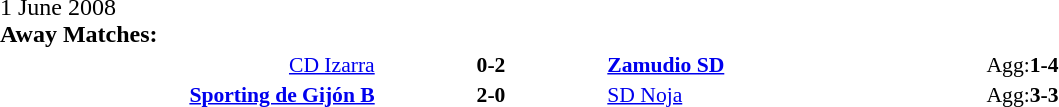<table width=100% cellspacing=1>
<tr>
<th width=20%></th>
<th width=12%></th>
<th width=20%></th>
<th></th>
</tr>
<tr>
<td>1 June 2008<br><strong>Away Matches:</strong></td>
</tr>
<tr style=font-size:90%>
<td align=right><a href='#'>CD Izarra</a></td>
<td align=center><strong>0-2</strong></td>
<td><strong><a href='#'>Zamudio SD</a></strong></td>
<td>Agg:<strong>1-4</strong></td>
</tr>
<tr style=font-size:90%>
<td align=right><strong><a href='#'>Sporting de Gijón B</a></strong></td>
<td align=center><strong>2-0</strong></td>
<td><a href='#'>SD Noja</a></td>
<td>Agg:<strong>3-3</strong></td>
</tr>
</table>
